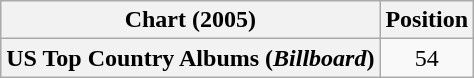<table class="wikitable plainrowheaders" style="text-align:center">
<tr>
<th scope="col">Chart (2005)</th>
<th scope="col">Position</th>
</tr>
<tr>
<th scope="row">US Top Country Albums (<em>Billboard</em>)</th>
<td>54</td>
</tr>
</table>
